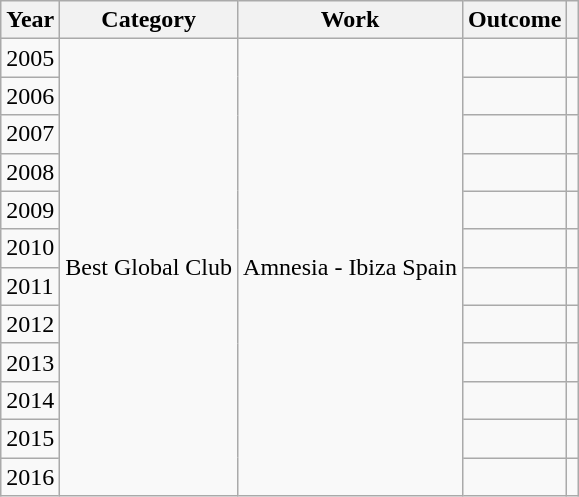<table class="wikitable sortable">
<tr>
<th>Year</th>
<th>Category</th>
<th>Work</th>
<th>Outcome</th>
<th></th>
</tr>
<tr>
<td>2005</td>
<td rowspan="12">Best Global Club</td>
<td rowspan="12">Amnesia - Ibiza Spain</td>
<td></td>
<td></td>
</tr>
<tr>
<td>2006</td>
<td></td>
<td></td>
</tr>
<tr>
<td>2007</td>
<td></td>
<td></td>
</tr>
<tr>
<td>2008</td>
<td></td>
<td></td>
</tr>
<tr>
<td>2009</td>
<td></td>
<td></td>
</tr>
<tr>
<td>2010</td>
<td></td>
<td></td>
</tr>
<tr>
<td>2011</td>
<td></td>
<td></td>
</tr>
<tr>
<td>2012</td>
<td></td>
<td></td>
</tr>
<tr>
<td>2013</td>
<td></td>
<td></td>
</tr>
<tr>
<td>2014</td>
<td></td>
<td></td>
</tr>
<tr>
<td>2015</td>
<td></td>
<td></td>
</tr>
<tr>
<td>2016</td>
<td></td>
<td></td>
</tr>
</table>
